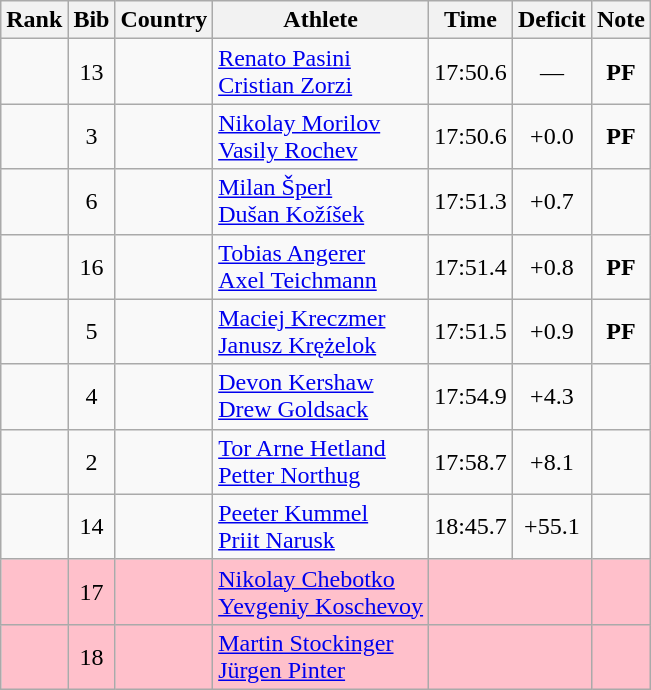<table class="wikitable sortable" style="text-align:center">
<tr>
<th>Rank</th>
<th>Bib</th>
<th>Country</th>
<th>Athlete</th>
<th>Time</th>
<th>Deficit</th>
<th>Note</th>
</tr>
<tr>
<td></td>
<td>13</td>
<td align=left></td>
<td align=left><a href='#'>Renato Pasini</a><br><a href='#'>Cristian Zorzi</a></td>
<td>17:50.6</td>
<td>—</td>
<td><strong>PF</strong></td>
</tr>
<tr>
<td></td>
<td>3</td>
<td align=left></td>
<td align=left><a href='#'>Nikolay Morilov</a><br><a href='#'>Vasily Rochev</a></td>
<td>17:50.6</td>
<td>+0.0</td>
<td><strong>PF</strong></td>
</tr>
<tr>
<td></td>
<td>6</td>
<td align=left></td>
<td align=left><a href='#'>Milan Šperl</a><br><a href='#'>Dušan Kožíšek</a></td>
<td>17:51.3</td>
<td>+0.7</td>
<td></td>
</tr>
<tr>
<td></td>
<td>16</td>
<td align=left></td>
<td align=left><a href='#'>Tobias Angerer</a><br><a href='#'>Axel Teichmann</a></td>
<td>17:51.4</td>
<td>+0.8</td>
<td><strong>PF</strong></td>
</tr>
<tr>
<td></td>
<td>5</td>
<td align=left></td>
<td align=left><a href='#'>Maciej Kreczmer</a><br><a href='#'>Janusz Krężelok</a></td>
<td>17:51.5</td>
<td>+0.9</td>
<td><strong>PF</strong></td>
</tr>
<tr>
<td></td>
<td>4</td>
<td align=left></td>
<td align=left><a href='#'>Devon Kershaw</a><br><a href='#'>Drew Goldsack</a></td>
<td>17:54.9</td>
<td>+4.3</td>
<td></td>
</tr>
<tr>
<td></td>
<td>2</td>
<td align=left></td>
<td align=left><a href='#'>Tor Arne Hetland</a><br><a href='#'>Petter Northug</a></td>
<td>17:58.7</td>
<td>+8.1</td>
<td></td>
</tr>
<tr>
<td></td>
<td>14</td>
<td align=left></td>
<td align=left><a href='#'>Peeter Kummel</a><br><a href='#'>Priit Narusk</a></td>
<td>18:45.7</td>
<td>+55.1</td>
<td></td>
</tr>
<tr bgcolor=pink>
<td></td>
<td>17</td>
<td align=left></td>
<td align=left><a href='#'>Nikolay Chebotko</a><br><a href='#'>Yevgeniy Koschevoy</a></td>
<td colspan="2"> </td>
<td></td>
</tr>
<tr bgcolor=pink>
<td></td>
<td>18</td>
<td align=left></td>
<td align=left><a href='#'>Martin Stockinger</a><br><a href='#'>Jürgen Pinter</a></td>
<td colspan="2"> </td>
<td></td>
</tr>
</table>
